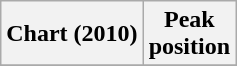<table class="wikitable sortable plainrowheaders">
<tr>
<th>Chart (2010)</th>
<th>Peak<br>position</th>
</tr>
<tr>
</tr>
</table>
